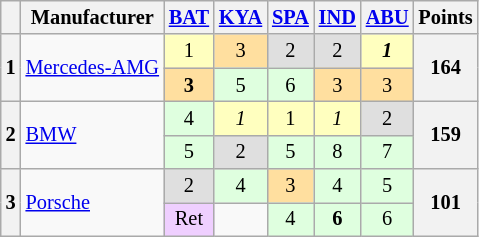<table class="wikitable" style="font-size:85%; text-align:center;">
<tr>
<th></th>
<th>Manufacturer</th>
<th><a href='#'>BAT</a><br></th>
<th><a href='#'>KYA</a><br></th>
<th><a href='#'>SPA</a><br></th>
<th><a href='#'>IND</a><br></th>
<th><a href='#'>ABU</a><br></th>
<th>Points</th>
</tr>
<tr>
<th rowspan=2>1</th>
<td rowspan=2 align=left> <a href='#'>Mercedes-AMG</a></td>
<td style="background:#ffffbf;">1</td>
<td style="background:#ffdf9f;">3</td>
<td style="background:#dfdfdf;">2</td>
<td style="background:#dfdfdf;">2</td>
<td style="background:#ffffbf;"><strong><em>1</em></strong></td>
<th rowspan=2>164</th>
</tr>
<tr>
<td style="background:#ffdf9f;"><strong>3</strong></td>
<td style="background:#dfffdf;">5</td>
<td style="background:#dfffdf;">6</td>
<td style="background:#ffdf9f;">3</td>
<td style="background:#ffdf9f;">3</td>
</tr>
<tr>
<th rowspan=2>2</th>
<td rowspan=2 align=left> <a href='#'>BMW</a></td>
<td style="background:#dfffdf;">4</td>
<td style="background:#ffffbf;"><em>1</em></td>
<td style="background:#ffffbf;">1</td>
<td style="background:#ffffbf;"><em>1</em></td>
<td style="background:#dfdfdf;">2</td>
<th rowspan=2>159</th>
</tr>
<tr>
<td style="background:#dfffdf;">5</td>
<td style="background:#dfdfdf;">2</td>
<td style="background:#dfffdf;">5</td>
<td style="background:#dfffdf;">8</td>
<td style="background:#dfffdf;">7</td>
</tr>
<tr>
<th rowspan=2>3</th>
<td rowspan=2 align=left> <a href='#'>Porsche</a></td>
<td style="background:#dfdfdf;">2</td>
<td style="background:#dfffdf;">4</td>
<td style="background:#ffdf9f;">3</td>
<td style="background:#dfffdf;">4</td>
<td style="background:#dfffdf;">5</td>
<th rowspan=2>101</th>
</tr>
<tr>
<td style="background:#efcfff;">Ret</td>
<td style="background:#;"></td>
<td style="background:#dfffdf;">4</td>
<td style="background:#dfffdf;"><strong>6</strong></td>
<td style="background:#dfffdf;">6</td>
</tr>
</table>
